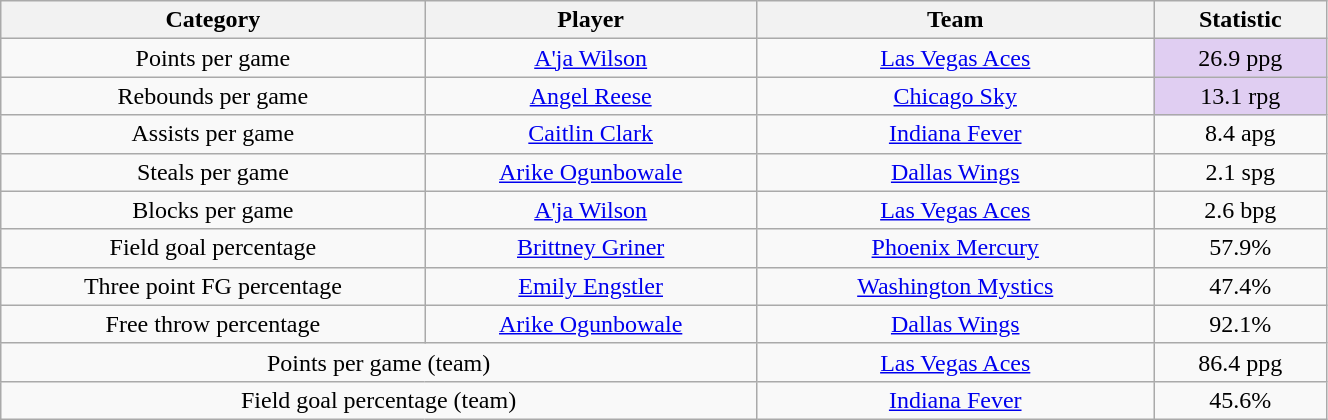<table class="wikitable" style="width: 70%; text-align: center;">
<tr>
<th width=32%>Category</th>
<th width=25%>Player</th>
<th width=30%>Team</th>
<th width=20%>Statistic</th>
</tr>
<tr>
<td>Points per game</td>
<td><a href='#'>A'ja Wilson</a></td>
<td><a href='#'>Las Vegas Aces</a></td>
<td bgcolor="EOCEF2">26.9 ppg </td>
</tr>
<tr>
<td>Rebounds per game</td>
<td><a href='#'>Angel Reese</a></td>
<td><a href='#'>Chicago Sky</a></td>
<td bgcolor="EOCEF2">13.1 rpg </td>
</tr>
<tr>
<td>Assists per game</td>
<td><a href='#'>Caitlin Clark</a></td>
<td><a href='#'>Indiana Fever</a></td>
<td>8.4 apg</td>
</tr>
<tr>
<td>Steals per game</td>
<td><a href='#'>Arike Ogunbowale</a></td>
<td><a href='#'>Dallas Wings</a></td>
<td>2.1 spg</td>
</tr>
<tr>
<td>Blocks per game</td>
<td><a href='#'>A'ja Wilson</a></td>
<td><a href='#'>Las Vegas Aces</a></td>
<td>2.6 bpg</td>
</tr>
<tr>
<td>Field goal percentage</td>
<td><a href='#'>Brittney Griner</a></td>
<td><a href='#'>Phoenix Mercury</a></td>
<td>57.9%</td>
</tr>
<tr>
<td>Three point FG percentage</td>
<td><a href='#'>Emily Engstler</a></td>
<td><a href='#'>Washington Mystics</a></td>
<td>47.4%</td>
</tr>
<tr>
<td>Free throw percentage</td>
<td><a href='#'>Arike Ogunbowale</a></td>
<td><a href='#'>Dallas Wings</a></td>
<td>92.1%</td>
</tr>
<tr>
<td colspan=2>Points per game (team)</td>
<td><a href='#'>Las Vegas Aces</a></td>
<td>86.4 ppg</td>
</tr>
<tr>
<td colspan=2>Field goal percentage (team)</td>
<td><a href='#'>Indiana Fever</a></td>
<td>45.6%</td>
</tr>
</table>
